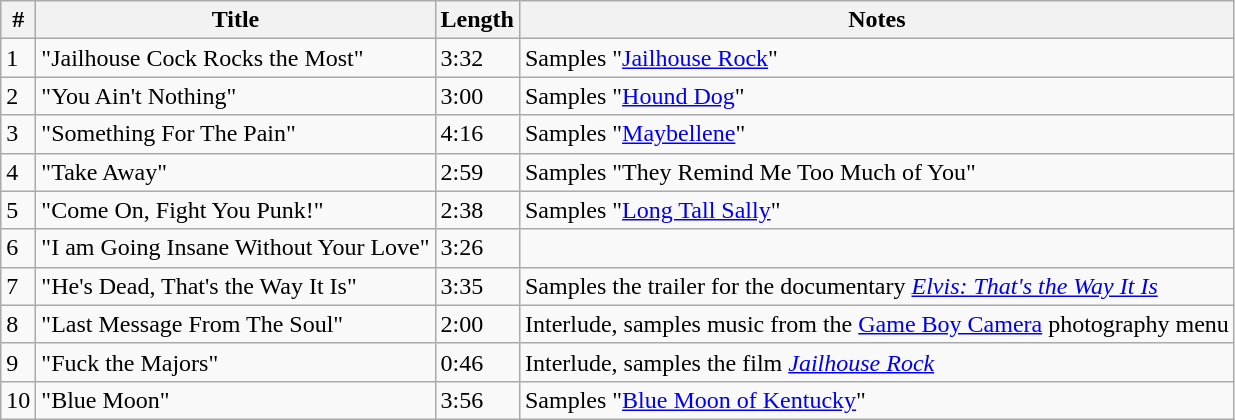<table class="wikitable">
<tr>
<th>#</th>
<th>Title</th>
<th>Length</th>
<th>Notes</th>
</tr>
<tr>
<td>1</td>
<td>"Jailhouse Cock Rocks the Most"</td>
<td>3:32</td>
<td>Samples "<a href='#'>Jailhouse Rock</a>"</td>
</tr>
<tr --->
<td>2</td>
<td>"You Ain't Nothing"</td>
<td>3:00</td>
<td>Samples "<a href='#'>Hound Dog</a>"</td>
</tr>
<tr --->
<td>3</td>
<td>"Something For The Pain"</td>
<td>4:16</td>
<td>Samples "<a href='#'>Maybellene</a>"</td>
</tr>
<tr --->
<td>4</td>
<td>"Take Away"</td>
<td>2:59</td>
<td>Samples "They Remind Me Too Much of You"</td>
</tr>
<tr --->
<td>5</td>
<td>"Come On, Fight You Punk!"</td>
<td>2:38</td>
<td>Samples "<a href='#'>Long Tall Sally</a>"</td>
</tr>
<tr --->
<td>6</td>
<td>"I am Going Insane Without Your Love"</td>
<td>3:26</td>
<td></td>
</tr>
<tr --->
<td>7</td>
<td>"He's Dead, That's the Way It Is"</td>
<td>3:35</td>
<td>Samples the trailer for the documentary <em><a href='#'>Elvis: That's the Way It Is</a></em></td>
</tr>
<tr --->
<td>8</td>
<td>"Last Message From The Soul"</td>
<td>2:00</td>
<td>Interlude, samples music from the <a href='#'>Game Boy Camera</a> photography menu</td>
</tr>
<tr --->
<td>9</td>
<td>"Fuck the Majors"</td>
<td>0:46</td>
<td>Interlude, samples the film <em><a href='#'>Jailhouse Rock</a></em></td>
</tr>
<tr --->
<td>10</td>
<td>"Blue Moon"</td>
<td>3:56</td>
<td>Samples "<a href='#'>Blue Moon of Kentucky</a>"</td>
</tr>
</table>
